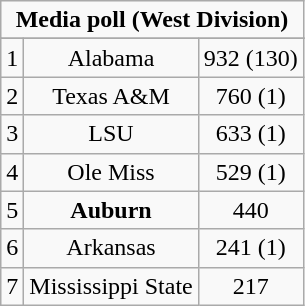<table class="wikitable" style="display: inline-table;">
<tr>
<td align="center" Colspan="3"><strong>Media poll (West Division)</strong></td>
</tr>
<tr align="center">
</tr>
<tr align="center">
<td>1</td>
<td>Alabama</td>
<td>932 (130)</td>
</tr>
<tr align="center">
<td>2</td>
<td>Texas A&M</td>
<td>760 (1)</td>
</tr>
<tr align="center">
<td>3</td>
<td>LSU</td>
<td>633 (1)</td>
</tr>
<tr align="center">
<td>4</td>
<td>Ole Miss</td>
<td>529 (1)</td>
</tr>
<tr align="center">
<td>5</td>
<td><strong>Auburn</strong></td>
<td>440</td>
</tr>
<tr align="center">
<td>6</td>
<td>Arkansas</td>
<td>241 (1)</td>
</tr>
<tr align="center">
<td>7</td>
<td>Mississippi State</td>
<td>217</td>
</tr>
</table>
